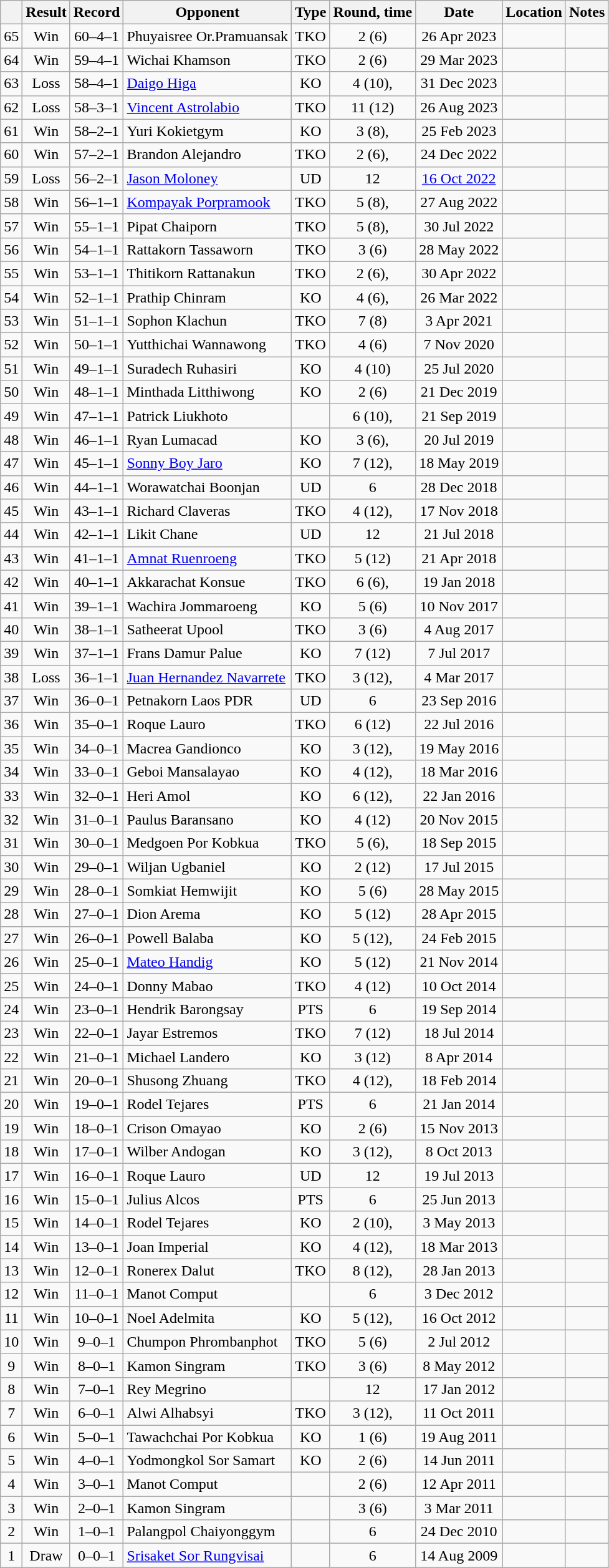<table class="wikitable" style="text-align:center">
<tr>
<th></th>
<th>Result</th>
<th>Record</th>
<th>Opponent</th>
<th>Type</th>
<th>Round, time</th>
<th>Date</th>
<th>Location</th>
<th>Notes</th>
</tr>
<tr>
<td>65</td>
<td>Win</td>
<td>60–4–1</td>
<td style="text-align:left;">Phuyaisree Or.Pramuansak</td>
<td>TKO</td>
<td>2 (6)</td>
<td>26 Apr 2023</td>
<td style="text-align:left;"></td>
<td></td>
</tr>
<tr>
<td>64</td>
<td>Win</td>
<td>59–4–1</td>
<td style="text-align:left;">Wichai Khamson</td>
<td>TKO</td>
<td>2 (6)</td>
<td>29 Mar 2023</td>
<td style="text-align:left;"></td>
<td></td>
</tr>
<tr>
<td>63</td>
<td>Loss</td>
<td>58–4–1</td>
<td style="text-align:left;"><a href='#'>Daigo Higa</a></td>
<td>KO</td>
<td>4 (10), </td>
<td>31 Dec 2023</td>
<td style="text-align:left;"></td>
<td style="text-align:left;"></td>
</tr>
<tr>
<td>62</td>
<td>Loss</td>
<td>58–3–1</td>
<td style="text-align:left;"><a href='#'>Vincent Astrolabio</a></td>
<td>TKO</td>
<td>11 (12)</td>
<td>26 Aug 2023</td>
<td style="text-align:left;"></td>
<td style="text-align:left;"></td>
</tr>
<tr>
<td>61</td>
<td>Win</td>
<td>58–2–1</td>
<td style="text-align:left;">Yuri Kokietgym</td>
<td>KO</td>
<td>3 (8), </td>
<td>25 Feb 2023</td>
<td style="text-align:left;"></td>
<td style="text-align:left;"></td>
</tr>
<tr>
<td>60</td>
<td>Win</td>
<td>57–2–1</td>
<td style="text-align:left;">Brandon Alejandro</td>
<td>TKO</td>
<td>2 (6), </td>
<td>24 Dec 2022</td>
<td style="text-align:left;"></td>
<td style="text-align:left;"></td>
</tr>
<tr>
<td>59</td>
<td>Loss</td>
<td>56–2–1</td>
<td align=left><a href='#'>Jason Moloney</a></td>
<td>UD</td>
<td>12</td>
<td><a href='#'>16 Oct 2022</a></td>
<td align=left></td>
<td></td>
</tr>
<tr>
<td>58</td>
<td>Win</td>
<td>56–1–1</td>
<td align=left><a href='#'>Kompayak Porpramook</a></td>
<td>TKO</td>
<td>5 (8), </td>
<td>27 Aug 2022</td>
<td align=left></td>
<td></td>
</tr>
<tr>
<td>57</td>
<td>Win</td>
<td>55–1–1</td>
<td align=left>Pipat Chaiporn</td>
<td>TKO</td>
<td>5 (8), </td>
<td>30 Jul 2022</td>
<td align=left></td>
<td></td>
</tr>
<tr>
<td>56</td>
<td>Win</td>
<td>54–1–1</td>
<td align=left>Rattakorn Tassaworn</td>
<td>TKO</td>
<td>3 (6)</td>
<td>28 May 2022</td>
<td align=left></td>
<td></td>
</tr>
<tr>
<td>55</td>
<td>Win</td>
<td>53–1–1</td>
<td align=left>Thitikorn Rattanakun</td>
<td>TKO</td>
<td>2 (6), </td>
<td>30 Apr 2022</td>
<td align=left></td>
<td></td>
</tr>
<tr>
<td>54</td>
<td>Win</td>
<td>52–1–1</td>
<td align=left>Prathip Chinram</td>
<td>KO</td>
<td>4 (6), </td>
<td>26 Mar 2022</td>
<td align=left></td>
<td align=left></td>
</tr>
<tr>
<td>53</td>
<td>Win</td>
<td>51–1–1</td>
<td align=left>Sophon Klachun</td>
<td>TKO</td>
<td>7 (8)</td>
<td>3 Apr 2021</td>
<td align=left></td>
<td align=left></td>
</tr>
<tr>
<td>52</td>
<td>Win</td>
<td>50–1–1</td>
<td align=left>Yutthichai Wannawong</td>
<td>TKO</td>
<td>4 (6)</td>
<td>7 Nov 2020</td>
<td align=left></td>
<td align=left></td>
</tr>
<tr>
<td>51</td>
<td>Win</td>
<td>49–1–1</td>
<td align=left>Suradech Ruhasiri</td>
<td>KO</td>
<td>4 (10)</td>
<td>25 Jul 2020</td>
<td align=left></td>
<td align=left></td>
</tr>
<tr>
<td>50</td>
<td>Win</td>
<td>48–1–1</td>
<td align=left>Minthada Litthiwong</td>
<td>KO</td>
<td>2 (6)</td>
<td>21 Dec 2019</td>
<td align=left></td>
<td align=left></td>
</tr>
<tr>
<td>49</td>
<td>Win</td>
<td>47–1–1</td>
<td align=left>Patrick Liukhoto</td>
<td></td>
<td>6 (10), </td>
<td>21 Sep 2019</td>
<td align=left></td>
<td align=left></td>
</tr>
<tr>
<td>48</td>
<td>Win</td>
<td>46–1–1</td>
<td align=left>Ryan Lumacad</td>
<td>KO</td>
<td>3 (6), </td>
<td>20 Jul 2019</td>
<td align=left></td>
<td align=left></td>
</tr>
<tr>
<td>47</td>
<td>Win</td>
<td>45–1–1</td>
<td align=left><a href='#'>Sonny Boy Jaro</a></td>
<td>KO</td>
<td>7 (12), </td>
<td>18 May 2019</td>
<td align=left></td>
<td align=left></td>
</tr>
<tr>
<td>46</td>
<td>Win</td>
<td>44–1–1</td>
<td align=left>Worawatchai Boonjan</td>
<td>UD</td>
<td>6</td>
<td>28 Dec 2018</td>
<td align=left></td>
<td align=left></td>
</tr>
<tr>
<td>45</td>
<td>Win</td>
<td>43–1–1</td>
<td align=left>Richard Claveras</td>
<td>TKO</td>
<td>4 (12), </td>
<td>17 Nov 2018</td>
<td align=left></td>
<td align=left></td>
</tr>
<tr>
<td>44</td>
<td>Win</td>
<td>42–1–1</td>
<td align="left">Likit Chane</td>
<td>UD</td>
<td>12</td>
<td>21 Jul 2018</td>
<td align=left></td>
<td align=left></td>
</tr>
<tr>
<td>43</td>
<td>Win</td>
<td>41–1–1</td>
<td align="left"><a href='#'>Amnat Ruenroeng</a></td>
<td>TKO</td>
<td>5 (12)</td>
<td>21 Apr 2018</td>
<td align="left"></td>
<td align="left"></td>
</tr>
<tr>
<td>42</td>
<td>Win</td>
<td>40–1–1</td>
<td align="left">Akkarachat Konsue</td>
<td>TKO</td>
<td>6 (6), </td>
<td>19 Jan 2018</td>
<td align="left"></td>
<td align="left"></td>
</tr>
<tr>
<td>41</td>
<td>Win</td>
<td>39–1–1</td>
<td align="left">Wachira Jommaroeng</td>
<td>KO</td>
<td>5 (6)</td>
<td>10 Nov 2017</td>
<td align="left"></td>
<td align="left"></td>
</tr>
<tr>
<td>40</td>
<td>Win</td>
<td>38–1–1</td>
<td align="left">Satheerat Upool</td>
<td>TKO</td>
<td>3 (6)</td>
<td>4 Aug 2017</td>
<td align="left"></td>
<td align="left"></td>
</tr>
<tr>
<td>39</td>
<td>Win</td>
<td>37–1–1</td>
<td align="left">Frans Damur Palue</td>
<td>KO</td>
<td>7 (12)</td>
<td>7 Jul 2017</td>
<td align="left"></td>
<td align="left"></td>
</tr>
<tr>
<td>38</td>
<td>Loss</td>
<td>36–1–1</td>
<td align="left"><a href='#'>Juan Hernandez Navarrete</a></td>
<td>TKO</td>
<td>3 (12), </td>
<td>4 Mar 2017</td>
<td align="left"></td>
<td align="left"></td>
</tr>
<tr>
<td>37</td>
<td>Win</td>
<td>36–0–1</td>
<td align="left">Petnakorn Laos PDR</td>
<td>UD</td>
<td>6</td>
<td>23 Sep 2016</td>
<td align="left"></td>
<td align="left"></td>
</tr>
<tr>
<td>36</td>
<td>Win</td>
<td>35–0–1</td>
<td align="left">Roque Lauro</td>
<td>TKO</td>
<td>6 (12)</td>
<td>22 Jul 2016</td>
<td align="left"></td>
<td align="left"></td>
</tr>
<tr>
<td>35</td>
<td>Win</td>
<td>34–0–1</td>
<td align="left">Macrea Gandionco</td>
<td>KO</td>
<td>3 (12), </td>
<td>19 May 2016</td>
<td align="left"></td>
<td align="left"></td>
</tr>
<tr>
<td>34</td>
<td>Win</td>
<td>33–0–1</td>
<td align="left">Geboi Mansalayao</td>
<td>KO</td>
<td>4 (12), </td>
<td>18 Mar 2016</td>
<td align="left"></td>
<td align="left"></td>
</tr>
<tr>
<td>33</td>
<td>Win</td>
<td>32–0–1</td>
<td align="left">Heri Amol</td>
<td>KO</td>
<td>6 (12), </td>
<td>22 Jan 2016</td>
<td align="left"></td>
<td align="left"></td>
</tr>
<tr>
<td>32</td>
<td>Win</td>
<td>31–0–1</td>
<td align="left">Paulus Baransano</td>
<td>KO</td>
<td>4 (12)</td>
<td>20 Nov 2015</td>
<td align="left"></td>
<td align="left"></td>
</tr>
<tr>
<td>31</td>
<td>Win</td>
<td>30–0–1</td>
<td align="left">Medgoen Por Kobkua</td>
<td>TKO</td>
<td>5 (6), </td>
<td>18 Sep 2015</td>
<td align="left"></td>
<td align="left"></td>
</tr>
<tr>
<td>30</td>
<td>Win</td>
<td>29–0–1</td>
<td align="left">Wiljan Ugbaniel</td>
<td>KO</td>
<td>2 (12)</td>
<td>17 Jul 2015</td>
<td align="left"></td>
<td align="left"></td>
</tr>
<tr>
<td>29</td>
<td>Win</td>
<td>28–0–1</td>
<td align="left">Somkiat Hemwijit</td>
<td>KO</td>
<td>5 (6)</td>
<td>28 May 2015</td>
<td align="left"></td>
<td align="left"></td>
</tr>
<tr>
<td>28</td>
<td>Win</td>
<td>27–0–1</td>
<td align="left">Dion Arema</td>
<td>KO</td>
<td>5 (12)</td>
<td>28 Apr 2015</td>
<td align="left"></td>
<td align="left"></td>
</tr>
<tr>
<td>27</td>
<td>Win</td>
<td>26–0–1</td>
<td align="left">Powell Balaba</td>
<td>KO</td>
<td>5 (12), </td>
<td>24 Feb 2015</td>
<td align="left"></td>
<td align="left"></td>
</tr>
<tr>
<td>26</td>
<td>Win</td>
<td>25–0–1</td>
<td align="left"><a href='#'>Mateo Handig</a></td>
<td>KO</td>
<td>5 (12)</td>
<td>21 Nov 2014</td>
<td align="left"></td>
<td align="left"></td>
</tr>
<tr>
<td>25</td>
<td>Win</td>
<td>24–0–1</td>
<td align="left">Donny Mabao</td>
<td>TKO</td>
<td>4 (12)</td>
<td>10 Oct 2014</td>
<td align="left"></td>
<td align="left"></td>
</tr>
<tr>
<td>24</td>
<td>Win</td>
<td>23–0–1</td>
<td align="left">Hendrik Barongsay</td>
<td>PTS</td>
<td>6</td>
<td>19 Sep 2014</td>
<td align="left"></td>
<td align="left"></td>
</tr>
<tr>
<td>23</td>
<td>Win</td>
<td>22–0–1</td>
<td align="left">Jayar Estremos</td>
<td>TKO</td>
<td>7 (12)</td>
<td>18 Jul 2014</td>
<td align="left"></td>
<td align="left"></td>
</tr>
<tr>
<td>22</td>
<td>Win</td>
<td>21–0–1</td>
<td align="left">Michael Landero</td>
<td>KO</td>
<td>3 (12)</td>
<td>8 Apr 2014</td>
<td align="left"></td>
<td align="left"></td>
</tr>
<tr>
<td>21</td>
<td>Win</td>
<td>20–0–1</td>
<td align="left">Shusong Zhuang</td>
<td>TKO</td>
<td>4 (12), </td>
<td>18 Feb 2014</td>
<td align="left"></td>
<td align="left"></td>
</tr>
<tr>
<td>20</td>
<td>Win</td>
<td>19–0–1</td>
<td align=left>Rodel Tejares</td>
<td>PTS</td>
<td>6</td>
<td>21 Jan 2014</td>
<td align=left></td>
<td></td>
</tr>
<tr>
<td>19</td>
<td>Win</td>
<td>18–0–1</td>
<td align=left>Crison Omayao</td>
<td>KO</td>
<td>2 (6)</td>
<td>15 Nov 2013</td>
<td align=left></td>
<td></td>
</tr>
<tr>
<td>18</td>
<td>Win</td>
<td>17–0–1</td>
<td align=left>Wilber Andogan</td>
<td>KO</td>
<td>3 (12), </td>
<td>8 Oct 2013</td>
<td align=left></td>
<td align=left></td>
</tr>
<tr>
<td>17</td>
<td>Win</td>
<td>16–0–1</td>
<td align=left>Roque Lauro</td>
<td>UD</td>
<td>12</td>
<td>19 Jul 2013</td>
<td align=left></td>
<td align=left></td>
</tr>
<tr>
<td>16</td>
<td>Win</td>
<td>15–0–1</td>
<td align=left>Julius Alcos</td>
<td>PTS</td>
<td>6</td>
<td>25 Jun 2013</td>
<td align=left></td>
<td></td>
</tr>
<tr>
<td>15</td>
<td>Win</td>
<td>14–0–1</td>
<td align=left>Rodel Tejares</td>
<td>KO</td>
<td>2 (10), </td>
<td>3 May 2013</td>
<td align=left></td>
<td></td>
</tr>
<tr>
<td>14</td>
<td>Win</td>
<td>13–0–1</td>
<td align=left>Joan Imperial</td>
<td>KO</td>
<td>4 (12), </td>
<td>18 Mar 2013</td>
<td align=left></td>
<td align=left></td>
</tr>
<tr>
<td>13</td>
<td>Win</td>
<td>12–0–1</td>
<td align=left>Ronerex Dalut</td>
<td>TKO</td>
<td>8 (12), </td>
<td>28 Jan 2013</td>
<td align=left></td>
<td align=left></td>
</tr>
<tr>
<td>12</td>
<td>Win</td>
<td>11–0–1</td>
<td align=left>Manot Comput</td>
<td></td>
<td>6</td>
<td>3 Dec 2012</td>
<td align=left></td>
<td></td>
</tr>
<tr>
<td>11</td>
<td>Win</td>
<td>10–0–1</td>
<td align=left>Noel Adelmita</td>
<td>KO</td>
<td>5 (12), </td>
<td>16 Oct 2012</td>
<td align=left></td>
<td align=left></td>
</tr>
<tr>
<td>10</td>
<td>Win</td>
<td>9–0–1</td>
<td align=left>Chumpon Phrombanphot</td>
<td>TKO</td>
<td>5 (6)</td>
<td>2 Jul 2012</td>
<td align=left></td>
<td></td>
</tr>
<tr>
<td>9</td>
<td>Win</td>
<td>8–0–1</td>
<td align=left>Kamon Singram</td>
<td>TKO</td>
<td>3 (6)</td>
<td>8 May 2012</td>
<td align=left></td>
<td></td>
</tr>
<tr>
<td>8</td>
<td>Win</td>
<td>7–0–1</td>
<td align=left>Rey Megrino</td>
<td></td>
<td>12</td>
<td>17 Jan 2012</td>
<td align=left></td>
<td align=left></td>
</tr>
<tr>
<td>7</td>
<td>Win</td>
<td>6–0–1</td>
<td align=left>Alwi Alhabsyi</td>
<td>TKO</td>
<td>3 (12), </td>
<td>11 Oct 2011</td>
<td align=left></td>
<td align=left></td>
</tr>
<tr>
<td>6</td>
<td>Win</td>
<td>5–0–1</td>
<td align=left>Tawachchai Por Kobkua</td>
<td>KO</td>
<td>1 (6)</td>
<td>19 Aug 2011</td>
<td align=left></td>
<td></td>
</tr>
<tr>
<td>5</td>
<td>Win</td>
<td>4–0–1</td>
<td align=left>Yodmongkol Sor Samart</td>
<td>KO</td>
<td>2 (6)</td>
<td>14 Jun 2011</td>
<td align=left></td>
<td></td>
</tr>
<tr>
<td>4</td>
<td>Win</td>
<td>3–0–1</td>
<td align=left>Manot Comput</td>
<td></td>
<td>2 (6)</td>
<td>12 Apr 2011</td>
<td align=left></td>
<td></td>
</tr>
<tr>
<td>3</td>
<td>Win</td>
<td>2–0–1</td>
<td align=left>Kamon Singram</td>
<td></td>
<td>3 (6)</td>
<td>3 Mar 2011</td>
<td align=left></td>
</tr>
<tr>
<td>2</td>
<td>Win</td>
<td>1–0–1</td>
<td align=left>Palangpol Chaiyonggym</td>
<td></td>
<td>6</td>
<td>24 Dec 2010</td>
<td align=left></td>
<td></td>
</tr>
<tr>
<td>1</td>
<td>Draw</td>
<td>0–0–1</td>
<td align=left><a href='#'>Srisaket Sor Rungvisai</a></td>
<td></td>
<td>6</td>
<td>14 Aug 2009</td>
<td align=left></td>
<td></td>
</tr>
</table>
